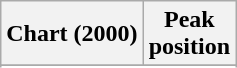<table class="wikitable sortable">
<tr>
<th>Chart (2000)</th>
<th>Peak<br>position</th>
</tr>
<tr>
</tr>
<tr>
</tr>
</table>
